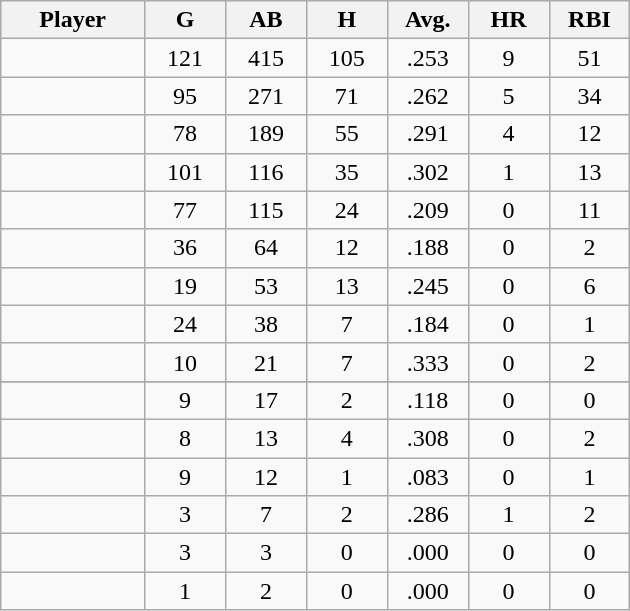<table class="wikitable sortable">
<tr>
<th bgcolor="#DDDDFF" width="16%">Player</th>
<th bgcolor="#DDDDFF" width="9%">G</th>
<th bgcolor="#DDDDFF" width="9%">AB</th>
<th bgcolor="#DDDDFF" width="9%">H</th>
<th bgcolor="#DDDDFF" width="9%">Avg.</th>
<th bgcolor="#DDDDFF" width="9%">HR</th>
<th bgcolor="#DDDDFF" width="9%">RBI</th>
</tr>
<tr align="center">
<td></td>
<td>121</td>
<td>415</td>
<td>105</td>
<td>.253</td>
<td>9</td>
<td>51</td>
</tr>
<tr align="center">
<td></td>
<td>95</td>
<td>271</td>
<td>71</td>
<td>.262</td>
<td>5</td>
<td>34</td>
</tr>
<tr align="center">
<td></td>
<td>78</td>
<td>189</td>
<td>55</td>
<td>.291</td>
<td>4</td>
<td>12</td>
</tr>
<tr align="center">
<td></td>
<td>101</td>
<td>116</td>
<td>35</td>
<td>.302</td>
<td>1</td>
<td>13</td>
</tr>
<tr align="center">
<td></td>
<td>77</td>
<td>115</td>
<td>24</td>
<td>.209</td>
<td>0</td>
<td>11</td>
</tr>
<tr align="center">
<td></td>
<td>36</td>
<td>64</td>
<td>12</td>
<td>.188</td>
<td>0</td>
<td>2</td>
</tr>
<tr align="center">
<td></td>
<td>19</td>
<td>53</td>
<td>13</td>
<td>.245</td>
<td>0</td>
<td>6</td>
</tr>
<tr align="center">
<td></td>
<td>24</td>
<td>38</td>
<td>7</td>
<td>.184</td>
<td>0</td>
<td>1</td>
</tr>
<tr align="center">
<td></td>
<td>10</td>
<td>21</td>
<td>7</td>
<td>.333</td>
<td>0</td>
<td>2</td>
</tr>
<tr align="center">
</tr>
<tr align="center">
<td></td>
<td>9</td>
<td>17</td>
<td>2</td>
<td>.118</td>
<td>0</td>
<td>0</td>
</tr>
<tr align="center">
<td></td>
<td>8</td>
<td>13</td>
<td>4</td>
<td>.308</td>
<td>0</td>
<td>2</td>
</tr>
<tr align="center">
<td></td>
<td>9</td>
<td>12</td>
<td>1</td>
<td>.083</td>
<td>0</td>
<td>1</td>
</tr>
<tr align="center">
<td></td>
<td>3</td>
<td>7</td>
<td>2</td>
<td>.286</td>
<td>1</td>
<td>2</td>
</tr>
<tr align="center">
<td></td>
<td>3</td>
<td>3</td>
<td>0</td>
<td>.000</td>
<td>0</td>
<td>0</td>
</tr>
<tr align="center">
<td></td>
<td>1</td>
<td>2</td>
<td>0</td>
<td>.000</td>
<td>0</td>
<td>0</td>
</tr>
</table>
